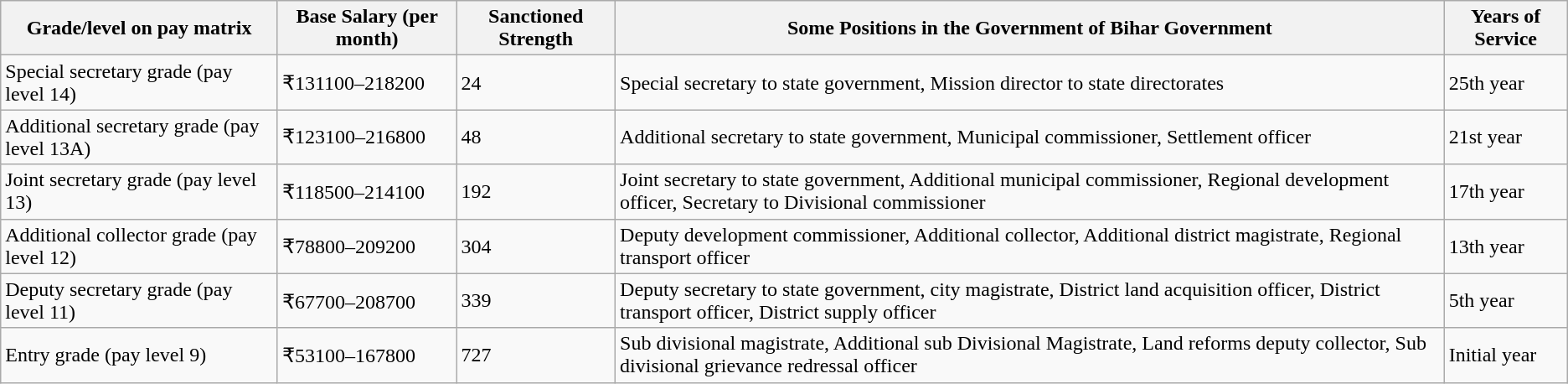<table class="wikitable sortable">
<tr>
<th>Grade/level on pay matrix</th>
<th>Base Salary (per month)</th>
<th>Sanctioned Strength</th>
<th>Some Positions in the Government of Bihar Government</th>
<th>Years of Service</th>
</tr>
<tr>
<td>Special secretary grade (pay level 14)</td>
<td>₹131100–218200</td>
<td>24</td>
<td>Special secretary to state government, Mission director to state directorates</td>
<td>25th year</td>
</tr>
<tr>
<td>Additional secretary grade (pay level 13A)</td>
<td>₹123100–216800</td>
<td>48</td>
<td>Additional secretary to state government, Municipal commissioner, Settlement officer</td>
<td>21st year</td>
</tr>
<tr>
<td>Joint secretary grade (pay level 13)</td>
<td>₹118500–214100</td>
<td>192</td>
<td>Joint secretary to state government, Additional municipal commissioner, Regional development officer, Secretary to Divisional commissioner</td>
<td>17th year</td>
</tr>
<tr>
<td>Additional collector grade (pay level 12)</td>
<td>₹78800–209200</td>
<td>304</td>
<td>Deputy development commissioner, Additional collector, Additional district magistrate, Regional transport officer</td>
<td>13th year</td>
</tr>
<tr>
<td>Deputy secretary grade (pay level 11)</td>
<td>₹67700–208700</td>
<td>339</td>
<td>Deputy secretary to state government, city magistrate, District land acquisition officer, District transport officer, District supply officer</td>
<td>5th year</td>
</tr>
<tr>
<td>Entry grade (pay level 9)</td>
<td>₹53100–167800</td>
<td>727</td>
<td>Sub divisional magistrate, Additional sub Divisional Magistrate, Land reforms deputy collector, Sub divisional grievance redressal officer</td>
<td>Initial year</td>
</tr>
</table>
